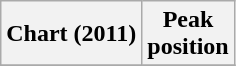<table class="wikitable plainrowheaders" style="text-align:center">
<tr>
<th scope="col">Chart (2011)</th>
<th scope="col">Peak<br>position</th>
</tr>
<tr>
</tr>
</table>
